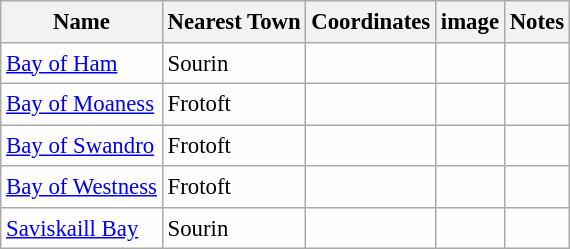<table class="wikitable sortable" style="table-layout:fixed;background-color:#FEFEFE;font-size:95%;padding:0.30em;line-height:1.35em;">
<tr>
<th scope="col">Name</th>
<th scope="col">Nearest Town</th>
<th scope="col" data-sort-type="number">Coordinates</th>
<th scope="col">image</th>
<th class="unsortable">Notes</th>
</tr>
<tr>
<td><a href='#'>Bay of Ham</a></td>
<td>Sourin</td>
<td></td>
<td></td>
<td></td>
</tr>
<tr>
<td><a href='#'>Bay of Moaness</a></td>
<td>Frotoft</td>
<td></td>
<td></td>
<td></td>
</tr>
<tr>
<td><a href='#'>Bay of Swandro</a></td>
<td>Frotoft</td>
<td></td>
<td></td>
<td></td>
</tr>
<tr>
<td><a href='#'>Bay of Westness</a></td>
<td>Frotoft</td>
<td></td>
<td></td>
<td></td>
</tr>
<tr>
<td><a href='#'>Saviskaill Bay</a></td>
<td>Sourin</td>
<td></td>
<td></td>
<td></td>
</tr>
</table>
